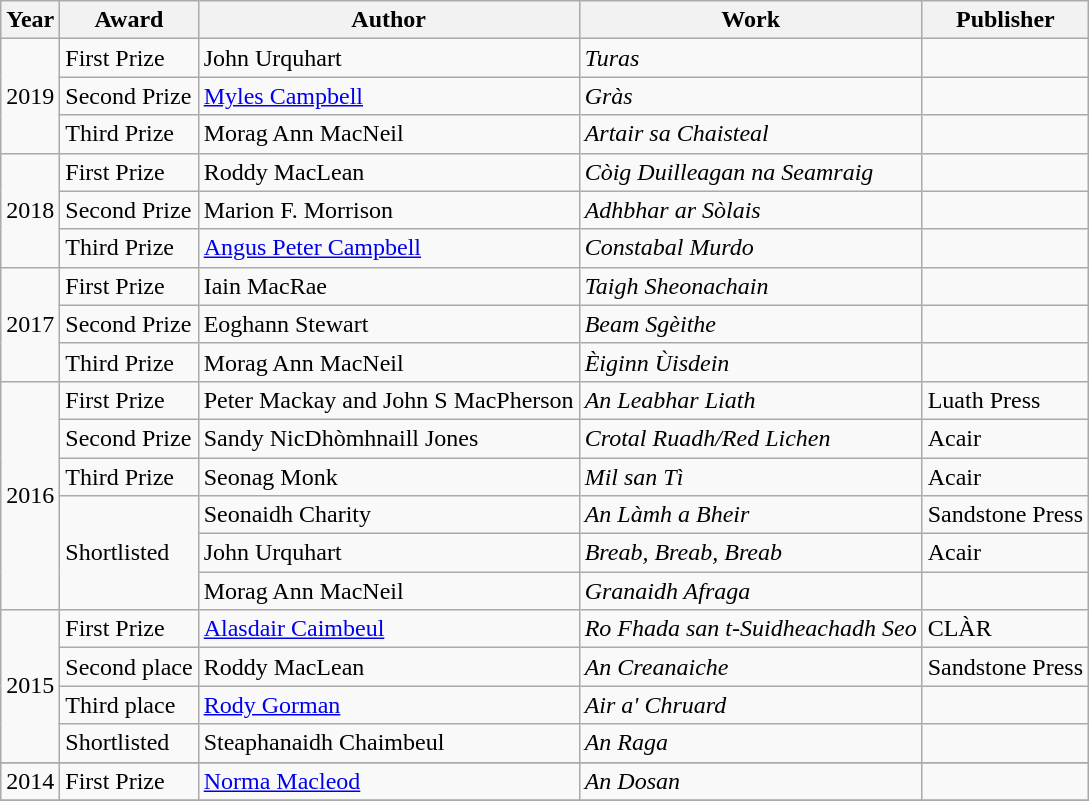<table class="sortable wikitable center">
<tr>
<th>Year</th>
<th>Award</th>
<th>Author</th>
<th>Work</th>
<th>Publisher</th>
</tr>
<tr>
<td rowspan="3">2019</td>
<td>First Prize</td>
<td>John Urquhart</td>
<td><em>Turas</em></td>
<td></td>
</tr>
<tr>
<td>Second Prize</td>
<td><a href='#'>Myles Campbell</a></td>
<td><em>Gràs</em></td>
<td></td>
</tr>
<tr>
<td>Third Prize</td>
<td>Morag Ann MacNeil</td>
<td><em>Artair sa Chaisteal</em></td>
<td></td>
</tr>
<tr>
<td rowspan="3">2018</td>
<td>First Prize</td>
<td>Roddy MacLean</td>
<td><em>Còig Duilleagan na Seamraig</em></td>
<td></td>
</tr>
<tr>
<td>Second Prize</td>
<td>Marion F. Morrison</td>
<td><em>Adhbhar ar Sòlais</em></td>
<td></td>
</tr>
<tr>
<td>Third Prize</td>
<td><a href='#'>Angus Peter Campbell</a></td>
<td><em>Constabal Murdo</em></td>
<td></td>
</tr>
<tr>
<td rowspan="3">2017</td>
<td>First Prize</td>
<td>Iain MacRae</td>
<td><em>Taigh Sheonachain</em></td>
<td></td>
</tr>
<tr>
<td>Second Prize</td>
<td>Eoghann Stewart</td>
<td><em>Beam Sgèithe</em></td>
<td></td>
</tr>
<tr>
<td>Third Prize</td>
<td>Morag Ann MacNeil</td>
<td><em>Èiginn Ùisdein</em></td>
<td></td>
</tr>
<tr>
<td rowspan=6>2016</td>
<td>First Prize</td>
<td>Peter Mackay and John S MacPherson</td>
<td><em>An Leabhar Liath</em></td>
<td>Luath Press</td>
</tr>
<tr>
<td>Second Prize</td>
<td>Sandy NicDhòmhnaill Jones</td>
<td><em>Crotal Ruadh/Red Lichen</em></td>
<td>Acair</td>
</tr>
<tr>
<td>Third Prize</td>
<td>Seonag Monk</td>
<td><em>Mil san Tì</em></td>
<td>Acair</td>
</tr>
<tr>
<td rowspan=3>Shortlisted</td>
<td>Seonaidh Charity</td>
<td><em>An Làmh a Bheir</em></td>
<td>Sandstone Press</td>
</tr>
<tr>
<td>John Urquhart</td>
<td><em>Breab, Breab, Breab</em></td>
<td>Acair</td>
</tr>
<tr>
<td>Morag Ann MacNeil</td>
<td><em>Granaidh Afraga</em></td>
<td></td>
</tr>
<tr>
<td rowspan=4>2015</td>
<td>First Prize</td>
<td><a href='#'>Alasdair Caimbeul</a></td>
<td><em>Ro Fhada san t-Suidheachadh Seo</em></td>
<td>CLÀR</td>
</tr>
<tr>
<td>Second place</td>
<td>Roddy MacLean</td>
<td><em>An Creanaiche</em></td>
<td>Sandstone Press</td>
</tr>
<tr>
<td>Third place</td>
<td><a href='#'>Rody Gorman</a></td>
<td><em>Air a' Chruard</em></td>
<td></td>
</tr>
<tr>
<td rowspan=1>Shortlisted</td>
<td>Steaphanaidh Chaimbeul</td>
<td><em>An Raga</em></td>
<td></td>
</tr>
<tr>
</tr>
<tr>
<td rowspan=1>2014</td>
<td>First Prize</td>
<td><a href='#'>Norma Macleod</a></td>
<td><em>An Dosan</em></td>
<td></td>
</tr>
<tr>
</tr>
</table>
